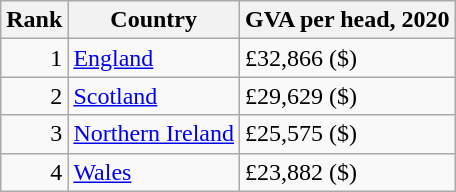<table class="wikitable">
<tr>
<th>Rank</th>
<th>Country</th>
<th>GVA per head, 2020</th>
</tr>
<tr>
<td align="right">1</td>
<td><a href='#'>England</a></td>
<td>£32,866 ($)</td>
</tr>
<tr>
<td align="right">2</td>
<td><a href='#'>Scotland</a></td>
<td>£29,629 ($)</td>
</tr>
<tr>
<td align="right">3</td>
<td><a href='#'>Northern Ireland</a></td>
<td>£25,575 ($)</td>
</tr>
<tr>
<td align="right">4</td>
<td><a href='#'>Wales</a></td>
<td>£23,882 ($)</td>
</tr>
</table>
